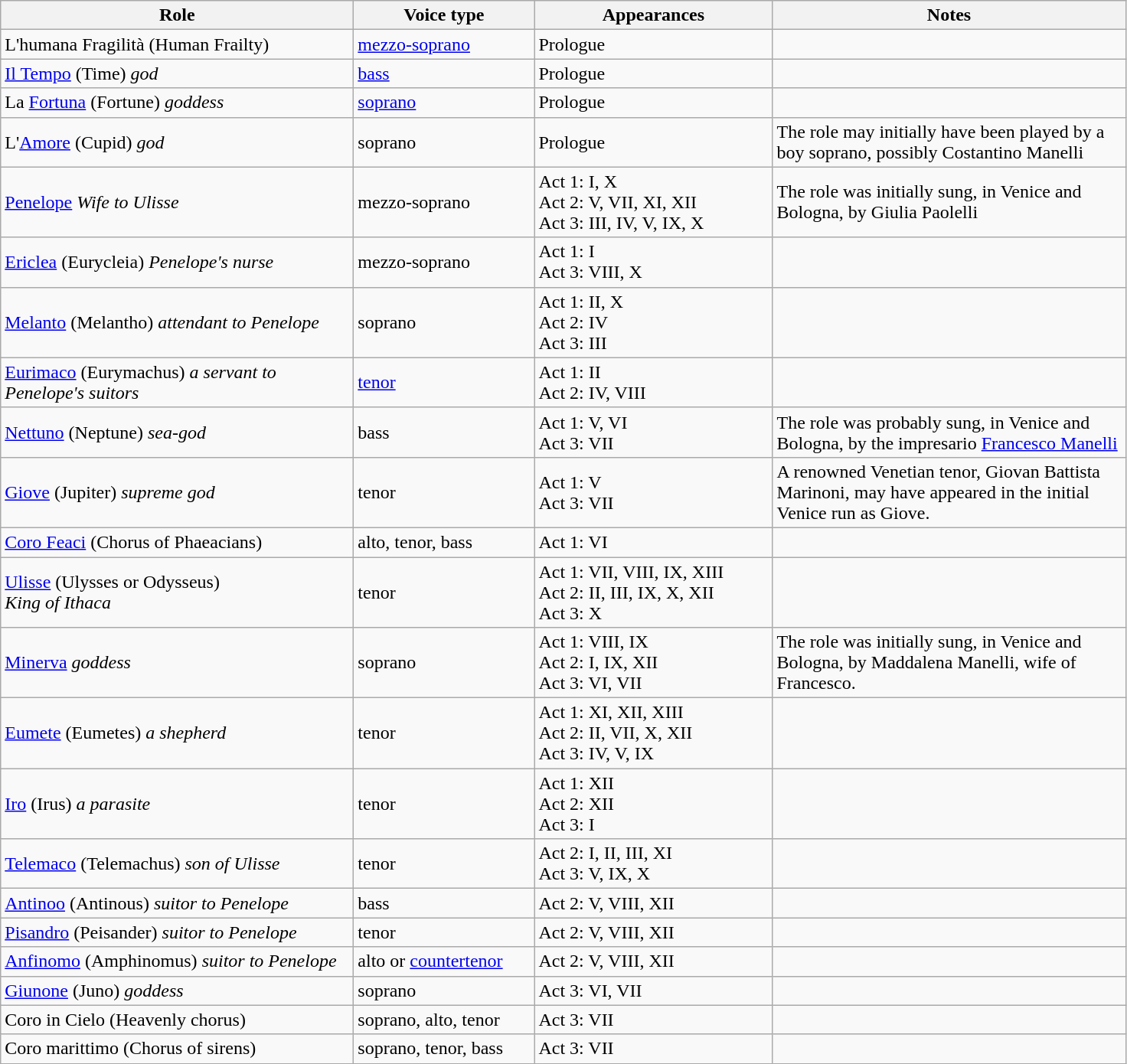<table class="wikitable">
<tr>
<th width= 300>Role</th>
<th width= 150>Voice type</th>
<th width= 200>Appearances</th>
<th width= 300>Notes</th>
</tr>
<tr>
<td>L'humana Fragilità (Human Frailty)</td>
<td><a href='#'>mezzo-soprano</a></td>
<td>Prologue</td>
<td></td>
</tr>
<tr>
<td><a href='#'>Il Tempo</a> (Time) <em>god</em></td>
<td><a href='#'>bass</a></td>
<td>Prologue</td>
<td></td>
</tr>
<tr>
<td>La <a href='#'>Fortuna</a> (Fortune) <em>goddess</em></td>
<td><a href='#'>soprano</a></td>
<td>Prologue</td>
<td></td>
</tr>
<tr>
<td>L'<a href='#'>Amore</a> (Cupid) <em>god</em></td>
<td>soprano</td>
<td>Prologue</td>
<td>The role may initially have been played by a boy soprano, possibly Costantino Manelli</td>
</tr>
<tr>
<td><a href='#'>Penelope</a> <em>Wife to Ulisse</em></td>
<td>mezzo-soprano</td>
<td>Act 1: I, X<br>Act 2: V, VII, XI, XII<br>Act 3: III, IV, V, IX, X</td>
<td>The role was initially sung, in Venice and Bologna, by Giulia Paolelli</td>
</tr>
<tr>
<td><a href='#'>Ericlea</a> (Eurycleia) <em>Penelope's nurse</em></td>
<td>mezzo-soprano</td>
<td>Act 1: I<br>Act 3: VIII, X</td>
<td></td>
</tr>
<tr>
<td><a href='#'>Melanto</a> (Melantho) <em>attendant to Penelope</em></td>
<td>soprano</td>
<td>Act 1: II, X<br>Act 2: IV<br>Act 3: III</td>
<td></td>
</tr>
<tr>
<td><a href='#'>Eurimaco</a> (Eurymachus) <em>a servant to Penelope's suitors</em></td>
<td><a href='#'>tenor</a></td>
<td>Act 1: II<br>Act 2: IV, VIII</td>
<td></td>
</tr>
<tr>
<td><a href='#'>Nettuno</a> (Neptune) <em>sea-god</em></td>
<td>bass</td>
<td>Act 1: V, VI<br>Act 3: VII</td>
<td>The role was probably sung, in Venice and Bologna, by the impresario <a href='#'>Francesco Manelli</a></td>
</tr>
<tr>
<td><a href='#'>Giove</a> (Jupiter) <em>supreme god</em></td>
<td>tenor</td>
<td>Act 1: V<br>Act 3: VII</td>
<td>A renowned Venetian tenor, Giovan Battista Marinoni, may have appeared in the initial Venice run as Giove.</td>
</tr>
<tr>
<td><a href='#'>Coro Feaci</a> (Chorus of Phaeacians)</td>
<td>alto, tenor, bass</td>
<td>Act 1: VI</td>
<td></td>
</tr>
<tr>
<td><a href='#'>Ulisse</a> (Ulysses or Odysseus)<br><em>King of Ithaca</em></td>
<td>tenor</td>
<td>Act 1: VII, VIII, IX, XIII<br>Act 2: II, III, IX, X, XII<br>Act 3: X</td>
<td></td>
</tr>
<tr>
<td><a href='#'>Minerva</a> <em>goddess</em></td>
<td>soprano</td>
<td>Act 1: VIII, IX<br>Act 2: I, IX, XII<br>Act 3: VI, VII</td>
<td>The role was initially sung, in Venice and Bologna, by Maddalena Manelli, wife of Francesco.</td>
</tr>
<tr>
<td><a href='#'>Eumete</a> (Eumetes) <em>a shepherd</em></td>
<td>tenor</td>
<td>Act 1: XI, XII, XIII<br>Act 2: II, VII, X, XII<br>Act 3: IV, V, IX</td>
<td></td>
</tr>
<tr>
<td><a href='#'>Iro</a> (Irus) <em>a parasite</em></td>
<td>tenor</td>
<td>Act 1: XII<br>Act 2: XII<br>Act 3: I</td>
<td></td>
</tr>
<tr>
<td><a href='#'>Telemaco</a> (Telemachus) <em>son of Ulisse</em></td>
<td>tenor</td>
<td>Act 2: I, II, III, XI<br>Act 3: V, IX, X</td>
<td></td>
</tr>
<tr>
<td><a href='#'>Antinoo</a> (Antinous) <em>suitor to Penelope</em></td>
<td>bass</td>
<td>Act 2: V, VIII, XII</td>
<td></td>
</tr>
<tr>
<td><a href='#'>Pisandro</a> (Peisander) <em>suitor to Penelope</em></td>
<td>tenor</td>
<td>Act 2: V, VIII, XII</td>
<td></td>
</tr>
<tr>
<td><a href='#'>Anfinomo</a> (Amphinomus) <em>suitor to Penelope</em></td>
<td>alto or <a href='#'>countertenor</a></td>
<td>Act 2: V, VIII, XII</td>
<td></td>
</tr>
<tr>
<td><a href='#'>Giunone</a> (Juno) <em>goddess</em></td>
<td>soprano</td>
<td>Act 3: VI, VII</td>
<td></td>
</tr>
<tr>
<td>Coro in Cielo (Heavenly chorus)</td>
<td>soprano, alto, tenor</td>
<td>Act 3: VII</td>
<td></td>
</tr>
<tr>
<td>Coro marittimo (Chorus of sirens)</td>
<td>soprano, tenor, bass</td>
<td>Act 3: VII</td>
<td></td>
</tr>
</table>
